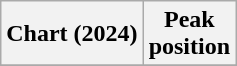<table class="wikitable sortable plainrowheaders" style="text-align:center">
<tr>
<th scope="col">Chart (2024)</th>
<th scope="col">Peak<br>position</th>
</tr>
<tr>
</tr>
</table>
